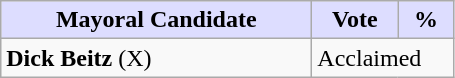<table class="wikitable">
<tr>
<th style="background:#ddf; width:200px;">Mayoral Candidate</th>
<th style="background:#ddf; width:50px;">Vote</th>
<th style="background:#ddf; width:30px;">%</th>
</tr>
<tr>
<td><strong>Dick Beitz</strong> (X)</td>
<td colspan="2">Acclaimed</td>
</tr>
</table>
